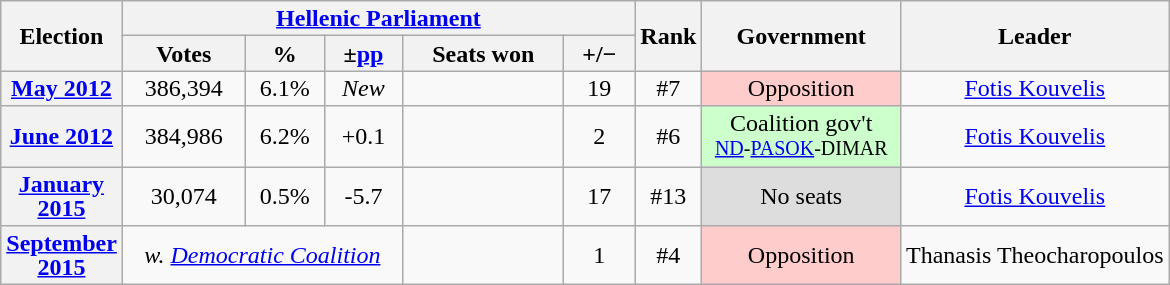<table class="wikitable" style="text-align:center; font-size:100%; line-height:16px;">
<tr>
<th rowspan="2" width="60px">Election</th>
<th colspan="5"><a href='#'>Hellenic Parliament</a></th>
<th rowspan="2" width="30px">Rank</th>
<th rowspan="2" width="125px">Government</th>
<th rowspan="2">Leader</th>
</tr>
<tr>
<th width="75px">Votes</th>
<th width="45px">%</th>
<th width="45px">±<a href='#'>pp</a></th>
<th width="100px">Seats won</th>
<th width="40px">+/−</th>
</tr>
<tr>
<th><a href='#'>May 2012</a></th>
<td>386,394</td>
<td>6.1%</td>
<td><em>New</em></td>
<td></td>
<td>19</td>
<td>#7</td>
<td style="background-color:#FFCCCC">Opposition</td>
<td><a href='#'>Fotis Kouvelis</a></td>
</tr>
<tr>
<th><a href='#'>June 2012</a></th>
<td>384,986</td>
<td>6.2%</td>
<td>+0.1</td>
<td></td>
<td>2</td>
<td>#6</td>
<td style="background-color:#CCFFCC">Coalition gov't<br><small><a href='#'>ND</a>-<a href='#'>PASOK</a>-DIMAR</small></td>
<td><a href='#'>Fotis Kouvelis</a></td>
</tr>
<tr>
<th><a href='#'>January 2015</a></th>
<td>30,074</td>
<td>0.5%</td>
<td>-5.7</td>
<td></td>
<td>17</td>
<td>#13</td>
<td style="background-color:#DDDDDD">No seats</td>
<td><a href='#'>Fotis Kouvelis</a></td>
</tr>
<tr>
<th><a href='#'>September 2015</a></th>
<td colspan="3"><em>w. <a href='#'>Democratic Coalition</a></em></td>
<td></td>
<td>1</td>
<td>#4</td>
<td style="background-color:#FFCCCC">Opposition</td>
<td>Thanasis Theocharopoulos</td>
</tr>
</table>
